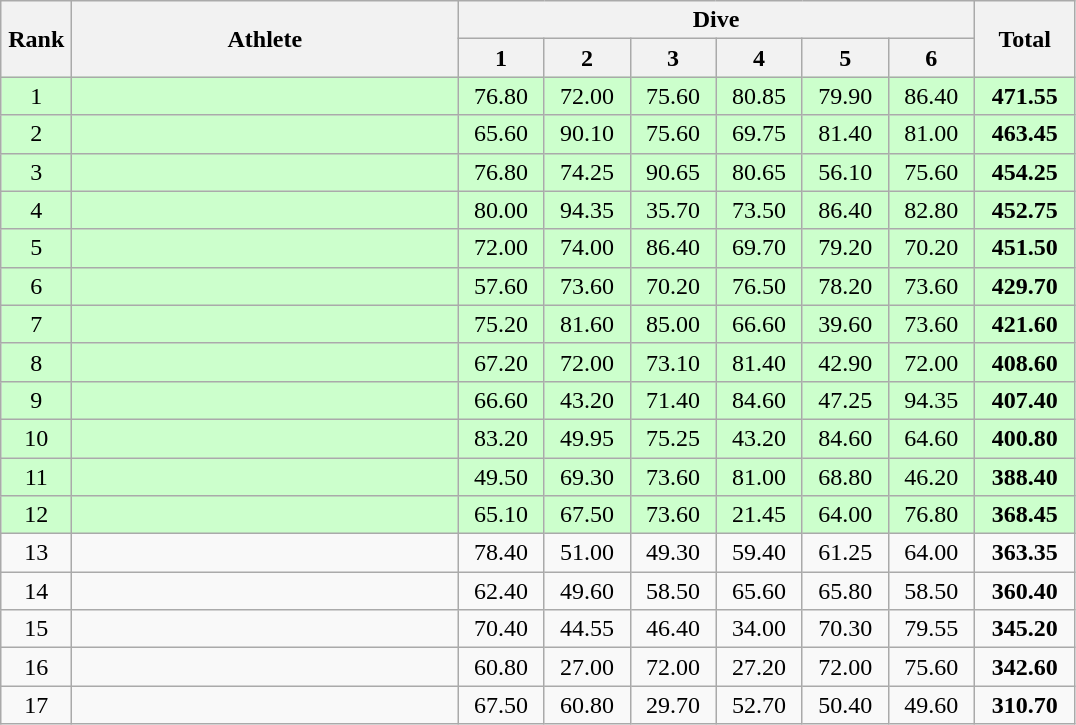<table class="wikitable" style="text-align:center">
<tr>
<th rowspan="2" width="40">Rank</th>
<th rowspan="2" width="250">Athlete</th>
<th colspan="6">Dive</th>
<th rowspan="2" width="60">Total</th>
</tr>
<tr>
<th width="50">1</th>
<th width="50">2</th>
<th width="50">3</th>
<th width="50">4</th>
<th width="50">5</th>
<th width="50">6</th>
</tr>
<tr bgcolor="ccffcc">
<td>1</td>
<td align="left"></td>
<td>76.80</td>
<td>72.00</td>
<td>75.60</td>
<td>80.85</td>
<td>79.90</td>
<td>86.40</td>
<td><strong>471.55</strong></td>
</tr>
<tr bgcolor="ccffcc">
<td>2</td>
<td align="left"></td>
<td>65.60</td>
<td>90.10</td>
<td>75.60</td>
<td>69.75</td>
<td>81.40</td>
<td>81.00</td>
<td><strong>463.45</strong></td>
</tr>
<tr bgcolor="ccffcc">
<td>3</td>
<td align="left"></td>
<td>76.80</td>
<td>74.25</td>
<td>90.65</td>
<td>80.65</td>
<td>56.10</td>
<td>75.60</td>
<td><strong>454.25</strong></td>
</tr>
<tr bgcolor="ccffcc">
<td>4</td>
<td align="left"></td>
<td>80.00</td>
<td>94.35</td>
<td>35.70</td>
<td>73.50</td>
<td>86.40</td>
<td>82.80</td>
<td><strong>452.75</strong></td>
</tr>
<tr bgcolor="ccffcc">
<td>5</td>
<td align="left"></td>
<td>72.00</td>
<td>74.00</td>
<td>86.40</td>
<td>69.70</td>
<td>79.20</td>
<td>70.20</td>
<td><strong>451.50</strong></td>
</tr>
<tr bgcolor="ccffcc">
<td>6</td>
<td align="left"></td>
<td>57.60</td>
<td>73.60</td>
<td>70.20</td>
<td>76.50</td>
<td>78.20</td>
<td>73.60</td>
<td><strong>429.70</strong></td>
</tr>
<tr bgcolor="ccffcc">
<td>7</td>
<td align="left"></td>
<td>75.20</td>
<td>81.60</td>
<td>85.00</td>
<td>66.60</td>
<td>39.60</td>
<td>73.60</td>
<td><strong>421.60</strong></td>
</tr>
<tr bgcolor="ccffcc">
<td>8</td>
<td align="left"></td>
<td>67.20</td>
<td>72.00</td>
<td>73.10</td>
<td>81.40</td>
<td>42.90</td>
<td>72.00</td>
<td><strong>408.60</strong></td>
</tr>
<tr bgcolor="ccffcc">
<td>9</td>
<td align="left"></td>
<td>66.60</td>
<td>43.20</td>
<td>71.40</td>
<td>84.60</td>
<td>47.25</td>
<td>94.35</td>
<td><strong>407.40</strong></td>
</tr>
<tr bgcolor="ccffcc">
<td>10</td>
<td align="left"></td>
<td>83.20</td>
<td>49.95</td>
<td>75.25</td>
<td>43.20</td>
<td>84.60</td>
<td>64.60</td>
<td><strong>400.80</strong></td>
</tr>
<tr bgcolor="ccffcc">
<td>11</td>
<td align="left"></td>
<td>49.50</td>
<td>69.30</td>
<td>73.60</td>
<td>81.00</td>
<td>68.80</td>
<td>46.20</td>
<td><strong>388.40</strong></td>
</tr>
<tr bgcolor="ccffcc">
<td>12</td>
<td align="left"></td>
<td>65.10</td>
<td>67.50</td>
<td>73.60</td>
<td>21.45</td>
<td>64.00</td>
<td>76.80</td>
<td><strong>368.45</strong></td>
</tr>
<tr>
<td>13</td>
<td align="left"></td>
<td>78.40</td>
<td>51.00</td>
<td>49.30</td>
<td>59.40</td>
<td>61.25</td>
<td>64.00</td>
<td><strong>363.35</strong></td>
</tr>
<tr>
<td>14</td>
<td align="left"></td>
<td>62.40</td>
<td>49.60</td>
<td>58.50</td>
<td>65.60</td>
<td>65.80</td>
<td>58.50</td>
<td><strong>360.40</strong></td>
</tr>
<tr>
<td>15</td>
<td align="left"></td>
<td>70.40</td>
<td>44.55</td>
<td>46.40</td>
<td>34.00</td>
<td>70.30</td>
<td>79.55</td>
<td><strong>345.20</strong></td>
</tr>
<tr>
<td>16</td>
<td align="left"></td>
<td>60.80</td>
<td>27.00</td>
<td>72.00</td>
<td>27.20</td>
<td>72.00</td>
<td>75.60</td>
<td><strong>342.60</strong></td>
</tr>
<tr>
<td>17</td>
<td align="left"></td>
<td>67.50</td>
<td>60.80</td>
<td>29.70</td>
<td>52.70</td>
<td>50.40</td>
<td>49.60</td>
<td><strong>310.70</strong></td>
</tr>
</table>
